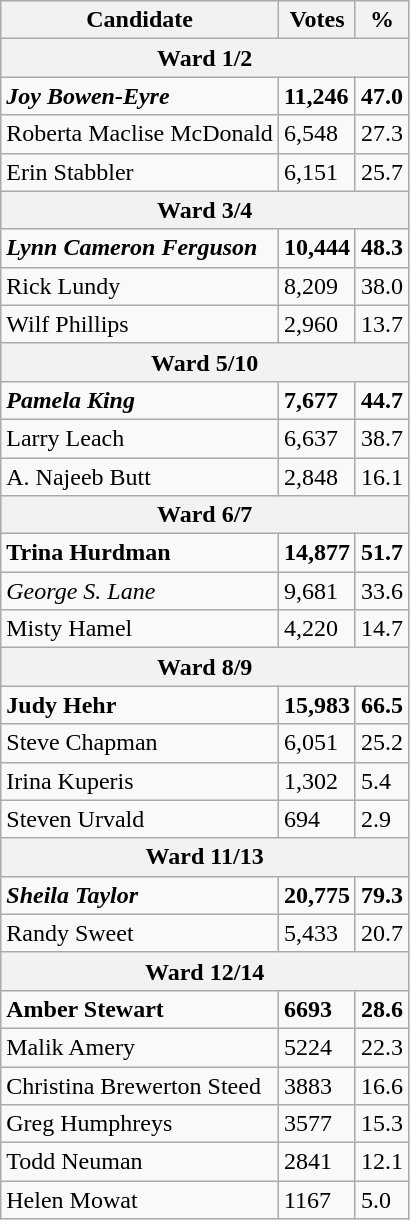<table class="wikitable">
<tr>
<th>Candidate</th>
<th>Votes</th>
<th>%</th>
</tr>
<tr>
<th colspan=3>Ward 1/2</th>
</tr>
<tr>
<td><strong><em>Joy Bowen-Eyre</em></strong></td>
<td><strong>11,246</strong></td>
<td><strong>47.0</strong></td>
</tr>
<tr>
<td>Roberta Maclise McDonald</td>
<td>6,548</td>
<td>27.3</td>
</tr>
<tr>
<td>Erin Stabbler</td>
<td>6,151</td>
<td>25.7</td>
</tr>
<tr>
<th colspan=3>Ward 3/4</th>
</tr>
<tr>
<td><strong><em>Lynn Cameron Ferguson</em></strong></td>
<td><strong>10,444</strong></td>
<td><strong>48.3</strong></td>
</tr>
<tr>
<td>Rick Lundy</td>
<td>8,209</td>
<td>38.0</td>
</tr>
<tr>
<td>Wilf Phillips</td>
<td>2,960</td>
<td>13.7</td>
</tr>
<tr>
<th colspan=3>Ward 5/10</th>
</tr>
<tr>
<td><strong><em>Pamela King</em></strong></td>
<td><strong>7,677</strong></td>
<td><strong>44.7</strong></td>
</tr>
<tr>
<td>Larry Leach</td>
<td>6,637</td>
<td>38.7</td>
</tr>
<tr>
<td>A. Najeeb Butt</td>
<td>2,848</td>
<td>16.1</td>
</tr>
<tr>
<th colspan=3>Ward 6/7</th>
</tr>
<tr>
<td><strong>Trina Hurdman</strong></td>
<td><strong>14,877</strong></td>
<td><strong>51.7</strong></td>
</tr>
<tr>
<td><em>George S. Lane</em></td>
<td>9,681</td>
<td>33.6</td>
</tr>
<tr>
<td>Misty Hamel</td>
<td>4,220</td>
<td>14.7</td>
</tr>
<tr>
<th colspan=3>Ward 8/9</th>
</tr>
<tr>
<td><strong>Judy Hehr</strong></td>
<td><strong>15,983</strong></td>
<td><strong>66.5</strong></td>
</tr>
<tr>
<td>Steve Chapman</td>
<td>6,051</td>
<td>25.2</td>
</tr>
<tr>
<td>Irina Kuperis</td>
<td>1,302</td>
<td>5.4</td>
</tr>
<tr>
<td>Steven Urvald</td>
<td>694</td>
<td>2.9</td>
</tr>
<tr>
<th colspan=3>Ward 11/13</th>
</tr>
<tr>
<td><strong><em>Sheila Taylor</em></strong></td>
<td><strong>20,775</strong></td>
<td><strong>79.3</strong></td>
</tr>
<tr>
<td>Randy Sweet</td>
<td>5,433</td>
<td>20.7</td>
</tr>
<tr>
<th colspan=3>Ward 12/14</th>
</tr>
<tr>
<td><strong>Amber Stewart</strong></td>
<td><strong>6693</strong></td>
<td><strong>28.6</strong></td>
</tr>
<tr>
<td>Malik Amery</td>
<td>5224</td>
<td>22.3</td>
</tr>
<tr>
<td>Christina Brewerton Steed</td>
<td>3883</td>
<td>16.6</td>
</tr>
<tr>
<td>Greg Humphreys</td>
<td>3577</td>
<td>15.3</td>
</tr>
<tr>
<td>Todd Neuman</td>
<td>2841</td>
<td>12.1</td>
</tr>
<tr>
<td>Helen Mowat</td>
<td>1167</td>
<td>5.0</td>
</tr>
</table>
